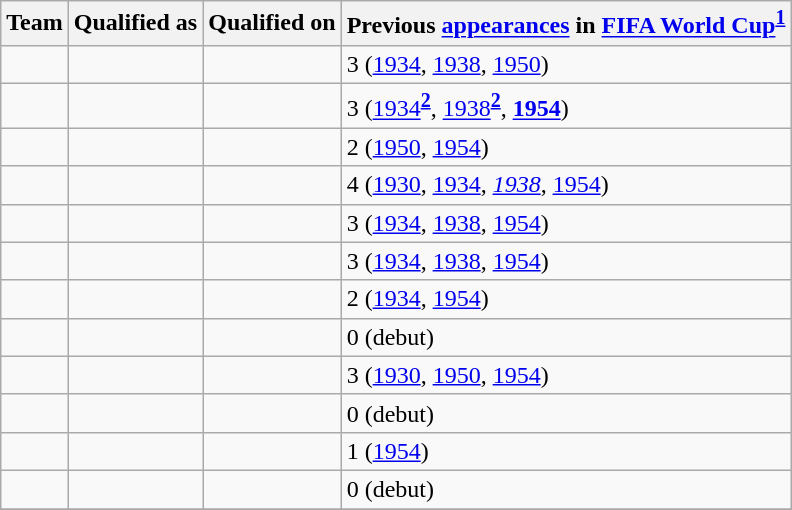<table class="wikitable sortable">
<tr>
<th>Team</th>
<th>Qualified as</th>
<th>Qualified on</th>
<th data-sort-type="number">Previous <a href='#'>appearances</a> in <a href='#'>FIFA World Cup</a><sup><a href='#'>1</a></sup></th>
</tr>
<tr>
<td></td>
<td></td>
<td></td>
<td>3 (<a href='#'>1934</a>, <a href='#'>1938</a>, <a href='#'>1950</a>)</td>
</tr>
<tr>
<td></td>
<td></td>
<td></td>
<td>3 (<a href='#'>1934</a><sup><strong><a href='#'>2</a></strong></sup>, <a href='#'>1938</a><sup><strong><a href='#'>2</a></strong></sup>, <strong><a href='#'>1954</a></strong>)</td>
</tr>
<tr>
<td></td>
<td></td>
<td></td>
<td>2 (<a href='#'>1950</a>, <a href='#'>1954</a>)</td>
</tr>
<tr>
<td></td>
<td></td>
<td></td>
<td>4 (<a href='#'>1930</a>, <a href='#'>1934</a>, <em><a href='#'>1938</a></em>, <a href='#'>1954</a>)</td>
</tr>
<tr>
<td></td>
<td></td>
<td></td>
<td>3 (<a href='#'>1934</a>, <a href='#'>1938</a>, <a href='#'>1954</a>)</td>
</tr>
<tr>
<td></td>
<td></td>
<td></td>
<td>3 (<a href='#'>1934</a>, <a href='#'>1938</a>, <a href='#'>1954</a>)</td>
</tr>
<tr>
<td></td>
<td></td>
<td></td>
<td>2 (<a href='#'>1934</a>, <a href='#'>1954</a>)</td>
</tr>
<tr>
<td></td>
<td></td>
<td></td>
<td>0 (debut)</td>
</tr>
<tr>
<td></td>
<td></td>
<td></td>
<td>3 (<a href='#'>1930</a>, <a href='#'>1950</a>, <a href='#'>1954</a>)</td>
</tr>
<tr>
<td></td>
<td></td>
<td></td>
<td>0 (debut)</td>
</tr>
<tr>
<td></td>
<td></td>
<td></td>
<td>1 (<a href='#'>1954</a>)</td>
</tr>
<tr>
<td></td>
<td></td>
<td></td>
<td>0 (debut)</td>
</tr>
<tr>
</tr>
</table>
